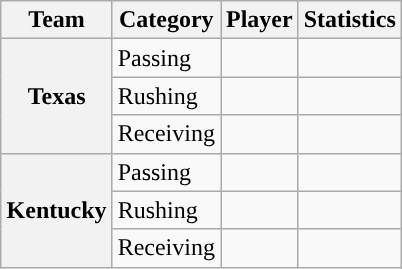<table class="wikitable" style="float:right">
<tr>
<th>Team</th>
<th>Category</th>
<th>Player</th>
<th>Statistics</th>
</tr>
<tr>
<th rowspan=3>Texas</th>
<td>Passing</td>
<td></td>
<td></td>
</tr>
<tr>
<td>Rushing</td>
<td></td>
<td></td>
</tr>
<tr>
<td>Receiving</td>
<td></td>
<td></td>
</tr>
<tr>
<th rowspan=3>Kentucky</th>
<td>Passing</td>
<td></td>
<td></td>
</tr>
<tr>
<td>Rushing</td>
<td></td>
<td></td>
</tr>
<tr>
<td>Receiving</td>
<td></td>
<td></td>
</tr>
</table>
